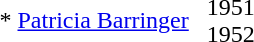<table>
<tr>
<td>* <a href='#'>Patricia Barringer</a>  </td>
<td>1951<br>1952</td>
</tr>
<tr>
</tr>
</table>
